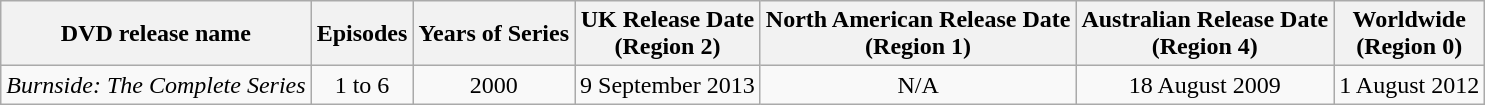<table class="wikitable">
<tr>
<th>DVD release name</th>
<th>Episodes</th>
<th>Years of Series</th>
<th>UK Release Date<br>(Region 2)</th>
<th>North American Release Date<br>(Region 1)</th>
<th>Australian Release Date<br>(Region 4)</th>
<th>Worldwide<br>(Region 0)</th>
</tr>
<tr>
<td style="text-align:center;"><em>Burnside: The Complete Series </em></td>
<td style="text-align:center;">1 to 6</td>
<td style="text-align:center;">2000</td>
<td style="text-align:center;">9 September 2013</td>
<td style="text-align:center;">N/A</td>
<td style="text-align:center;">18 August 2009</td>
<td style="text-align:center;">1 August 2012</td>
</tr>
</table>
